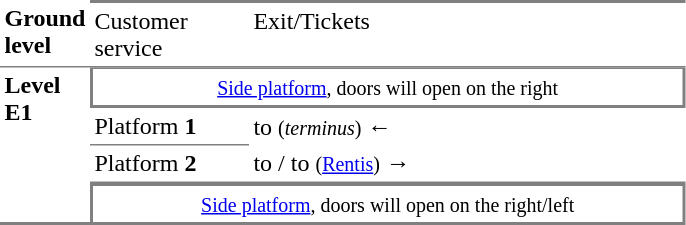<table table border=0 cellspacing=0 cellpadding=3>
<tr>
<td style="width:50px; border-bottom:solid 1px gray; vertical-align:top;"><strong>Ground level</strong></td>
<td style="width:100px; border-top:solid 2px gray; border-bottom:solid 1px gray; vertical-align:top;">Customer service</td>
<td style="width:285px; border-top:solid 2px gray; border-bottom:solid 1px gray; vertical-align:top;">Exit/Tickets</td>
</tr>
<tr>
<td rowspan="5" style="border-bottom:solid 2px gray; vertical-align:top;"><strong>Level<br>Ε1</strong></td>
<td style="border-top:solid 1px gray;border-right:solid 2px gray;border-left:solid 2px gray;border-bottom:solid 2px gray;text-align:center;" colspan=2><small><a href='#'>Side platform</a>, doors will open on the right</small></td>
</tr>
<tr>
<td style="border-bottom:solid 1px gray;">Platform <strong>1</strong></td>
<td>  to  <small>(<em>terminus</em>)</small> ←</td>
</tr>
<tr>
<td style="border-bottom:solid 1px gray;">Platform <strong>2</strong></td>
<td style="border-bottom:solid 1px gray;"> to  /  to  <small>(<a href='#'>Rentis</a>)</small> →</td>
</tr>
<tr>
<td style="border-top:solid 2px gray;border-right:solid 2px gray;border-left:solid 2px gray;border-bottom:solid 2px gray;text-align:center;" colspan=2><small><a href='#'>Side platform</a>, doors will open on the right/left</small></td>
</tr>
</table>
